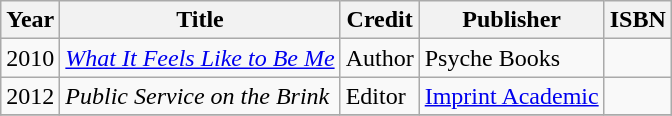<table class="wikitable sortable">
<tr>
<th>Year</th>
<th>Title</th>
<th>Credit</th>
<th>Publisher</th>
<th>ISBN</th>
</tr>
<tr>
<td rowspan="1">2010</td>
<td><em><a href='#'>What It Feels Like to Be Me</a></em></td>
<td>Author</td>
<td>Psyche Books</td>
<td></td>
</tr>
<tr>
<td rowspan="1">2012</td>
<td><em>Public Service on the Brink</em></td>
<td>Editor</td>
<td><a href='#'>Imprint Academic</a></td>
<td></td>
</tr>
<tr>
</tr>
</table>
